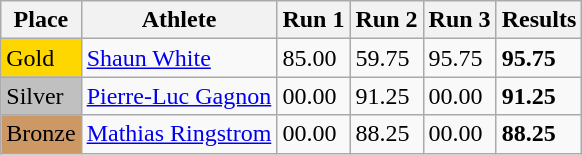<table class="wikitable">
<tr>
<th>Place</th>
<th>Athlete</th>
<th>Run 1</th>
<th>Run 2</th>
<th>Run 3</th>
<th>Results</th>
</tr>
<tr>
<td style="background:gold;">Gold</td>
<td><a href='#'>Shaun White</a></td>
<td>85.00</td>
<td>59.75</td>
<td>95.75</td>
<td><strong>95.75</strong></td>
</tr>
<tr>
<td style="background:silver;">Silver</td>
<td><a href='#'>Pierre-Luc Gagnon</a></td>
<td>00.00</td>
<td>91.25</td>
<td>00.00</td>
<td><strong>91.25</strong></td>
</tr>
<tr>
<td style="background:#CC9966;">Bronze</td>
<td><a href='#'>Mathias Ringstrom</a></td>
<td>00.00</td>
<td>88.25</td>
<td>00.00</td>
<td><strong>88.25</strong></td>
</tr>
</table>
